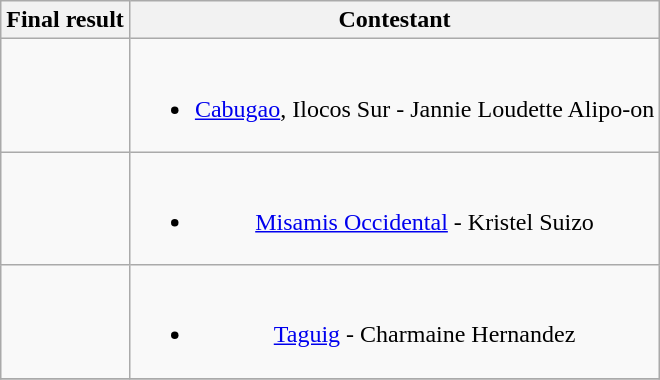<table class="wikitable" style="text-align:center;">
<tr>
<th>Final result</th>
<th>Contestant</th>
</tr>
<tr>
<td></td>
<td><br><ul><li><a href='#'>Cabugao</a>, Ilocos Sur - Jannie Loudette Alipo-on</li></ul></td>
</tr>
<tr>
<td></td>
<td><br><ul><li><a href='#'>Misamis Occidental</a> - Kristel Suizo</li></ul></td>
</tr>
<tr>
<td></td>
<td><br><ul><li><a href='#'>Taguig</a> - Charmaine Hernandez</li></ul></td>
</tr>
<tr>
</tr>
</table>
